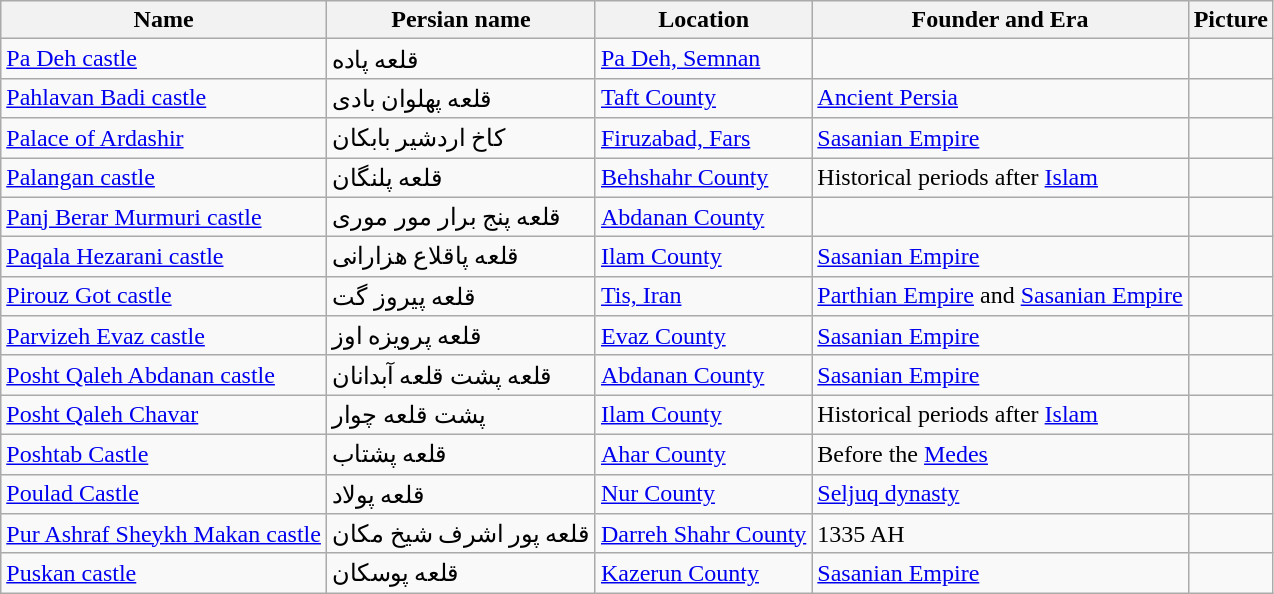<table class="wikitable">
<tr>
<th>Name</th>
<th>Persian name</th>
<th>Location</th>
<th>Founder and Era</th>
<th>Picture</th>
</tr>
<tr>
<td><a href='#'>Pa Deh castle</a></td>
<td>قلعه پاده</td>
<td><a href='#'>Pa Deh, Semnan</a></td>
<td></td>
<td align="center"></td>
</tr>
<tr>
<td><a href='#'>Pahlavan Badi castle</a></td>
<td>قلعه پهلوان بادی</td>
<td><a href='#'>Taft County</a></td>
<td><a href='#'>Ancient Persia</a></td>
<td></td>
</tr>
<tr>
<td><a href='#'>Palace of Ardashir</a></td>
<td>کاخ اردشیر بابکان</td>
<td><a href='#'>Firuzabad, Fars</a></td>
<td><a href='#'>Sasanian Empire</a></td>
<td align="center"></td>
</tr>
<tr>
<td><a href='#'>Palangan castle</a></td>
<td>قلعه پلنگان</td>
<td><a href='#'>Behshahr County</a></td>
<td>Historical periods after <a href='#'>Islam</a></td>
<td></td>
</tr>
<tr>
<td><a href='#'>Panj Berar Murmuri castle</a></td>
<td>قلعه پنج برار مور موری</td>
<td><a href='#'>Abdanan County</a></td>
<td></td>
<td></td>
</tr>
<tr>
<td><a href='#'>Paqala Hezarani castle</a></td>
<td>قلعه پاقلاع هزارانی</td>
<td><a href='#'>Ilam County</a></td>
<td><a href='#'>Sasanian Empire</a></td>
<td></td>
</tr>
<tr>
<td><a href='#'>Pirouz Got castle</a></td>
<td>قلعه پیروز گت</td>
<td><a href='#'>Tis, Iran</a></td>
<td><a href='#'>Parthian Empire</a> and <a href='#'>Sasanian Empire</a></td>
<td></td>
</tr>
<tr>
<td><a href='#'>Parvizeh Evaz castle</a></td>
<td>قلعه پرویزه اوز</td>
<td><a href='#'>Evaz County</a></td>
<td><a href='#'>Sasanian Empire</a></td>
<td></td>
</tr>
<tr>
<td><a href='#'>Posht Qaleh Abdanan castle</a></td>
<td>قلعه پشت قلعه آبدانان</td>
<td><a href='#'>Abdanan County</a></td>
<td><a href='#'>Sasanian Empire</a></td>
<td></td>
</tr>
<tr>
<td><a href='#'>Posht Qaleh Chavar</a></td>
<td>پشت قلعه چوار</td>
<td><a href='#'>Ilam County</a></td>
<td>Historical periods after <a href='#'>Islam</a></td>
<td></td>
</tr>
<tr>
<td><a href='#'>Poshtab Castle</a></td>
<td>قلعه پشتاب</td>
<td><a href='#'>Ahar County</a></td>
<td>Before the <a href='#'>Medes</a></td>
<td align="center"></td>
</tr>
<tr>
<td><a href='#'>Poulad Castle</a></td>
<td>قلعه پولاد</td>
<td><a href='#'>Nur County</a></td>
<td><a href='#'>Seljuq dynasty</a></td>
<td align="center"></td>
</tr>
<tr>
<td><a href='#'>Pur Ashraf Sheykh Makan castle</a></td>
<td>قلعه پور اشرف شیخ مکان</td>
<td><a href='#'>Darreh Shahr County</a></td>
<td>1335 AH</td>
<td></td>
</tr>
<tr>
<td><a href='#'>Puskan castle</a></td>
<td>قلعه پوسکان</td>
<td><a href='#'>Kazerun County</a></td>
<td><a href='#'>Sasanian Empire</a></td>
<td></td>
</tr>
</table>
